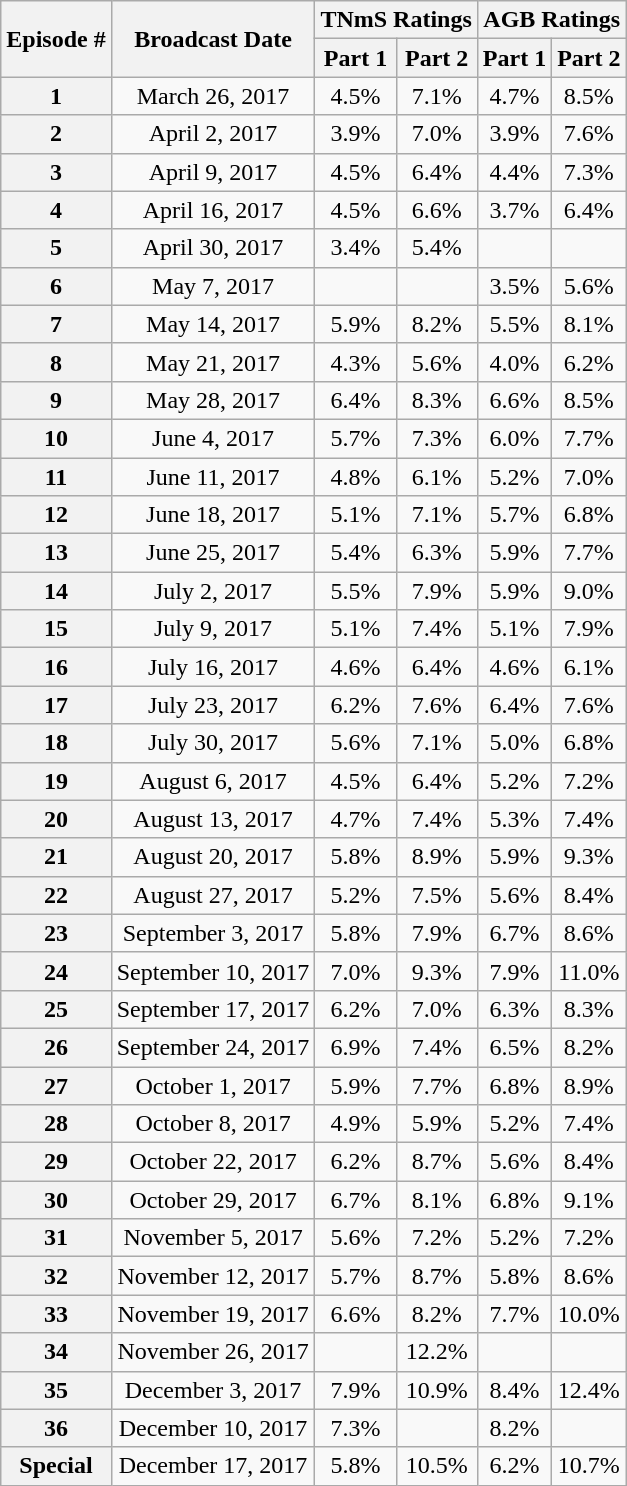<table class="wikitable sortable" style="text-align:center;">
<tr>
<th rowspan=2>Episode #</th>
<th rowspan=2>Broadcast Date</th>
<th colspan=2>TNmS Ratings</th>
<th colspan=2>AGB Ratings</th>
</tr>
<tr>
<th>Part 1</th>
<th>Part 2</th>
<th>Part 1</th>
<th>Part 2</th>
</tr>
<tr>
<th>1</th>
<td>March 26, 2017</td>
<td>4.5%</td>
<td>7.1%</td>
<td>4.7%</td>
<td>8.5%</td>
</tr>
<tr>
<th>2</th>
<td>April 2, 2017</td>
<td>3.9%</td>
<td>7.0%</td>
<td>3.9%</td>
<td>7.6%</td>
</tr>
<tr>
<th>3</th>
<td>April 9, 2017</td>
<td>4.5%</td>
<td>6.4%</td>
<td>4.4%</td>
<td>7.3%</td>
</tr>
<tr>
<th>4</th>
<td>April 16, 2017</td>
<td>4.5%</td>
<td>6.6%</td>
<td>3.7%</td>
<td>6.4%</td>
</tr>
<tr>
<th>5</th>
<td>April 30, 2017</td>
<td>3.4%</td>
<td>5.4%</td>
<td></td>
<td></td>
</tr>
<tr>
<th>6</th>
<td>May 7, 2017</td>
<td></td>
<td></td>
<td>3.5%</td>
<td>5.6%</td>
</tr>
<tr>
<th>7</th>
<td>May 14, 2017</td>
<td>5.9%</td>
<td>8.2%</td>
<td>5.5%</td>
<td>8.1%</td>
</tr>
<tr>
<th>8</th>
<td>May 21, 2017</td>
<td>4.3%</td>
<td>5.6%</td>
<td>4.0%</td>
<td>6.2%</td>
</tr>
<tr>
<th>9</th>
<td>May 28, 2017</td>
<td>6.4%</td>
<td>8.3%</td>
<td>6.6%</td>
<td>8.5%</td>
</tr>
<tr>
<th>10</th>
<td>June 4, 2017</td>
<td>5.7%</td>
<td>7.3%</td>
<td>6.0%</td>
<td>7.7%</td>
</tr>
<tr>
<th>11</th>
<td>June 11, 2017</td>
<td>4.8%</td>
<td>6.1%</td>
<td>5.2%</td>
<td>7.0%</td>
</tr>
<tr>
<th>12</th>
<td>June 18, 2017</td>
<td>5.1%</td>
<td>7.1%</td>
<td>5.7%</td>
<td>6.8%</td>
</tr>
<tr>
<th>13</th>
<td>June 25, 2017</td>
<td>5.4%</td>
<td>6.3%</td>
<td>5.9%</td>
<td>7.7%</td>
</tr>
<tr>
<th>14</th>
<td>July 2, 2017</td>
<td>5.5%</td>
<td>7.9%</td>
<td>5.9%</td>
<td>9.0%</td>
</tr>
<tr>
<th>15</th>
<td>July 9, 2017</td>
<td>5.1%</td>
<td>7.4%</td>
<td>5.1%</td>
<td>7.9%</td>
</tr>
<tr>
<th>16</th>
<td>July 16, 2017</td>
<td>4.6%</td>
<td>6.4%</td>
<td>4.6%</td>
<td>6.1%</td>
</tr>
<tr>
<th>17</th>
<td>July 23, 2017</td>
<td>6.2%</td>
<td>7.6%</td>
<td>6.4%</td>
<td>7.6%</td>
</tr>
<tr>
<th>18</th>
<td>July 30, 2017</td>
<td>5.6%</td>
<td>7.1%</td>
<td>5.0%</td>
<td>6.8%</td>
</tr>
<tr>
<th>19</th>
<td>August 6, 2017</td>
<td>4.5%</td>
<td>6.4%</td>
<td>5.2%</td>
<td>7.2%</td>
</tr>
<tr>
<th>20</th>
<td>August 13, 2017</td>
<td>4.7%</td>
<td>7.4%</td>
<td>5.3%</td>
<td>7.4%</td>
</tr>
<tr>
<th>21</th>
<td>August 20, 2017</td>
<td>5.8%</td>
<td>8.9%</td>
<td>5.9%</td>
<td>9.3%</td>
</tr>
<tr>
<th>22</th>
<td>August 27, 2017</td>
<td>5.2%</td>
<td>7.5%</td>
<td>5.6%</td>
<td>8.4%</td>
</tr>
<tr>
<th>23</th>
<td>September 3, 2017</td>
<td>5.8%</td>
<td>7.9%</td>
<td>6.7%</td>
<td>8.6%</td>
</tr>
<tr>
<th>24</th>
<td>September 10, 2017</td>
<td>7.0%</td>
<td>9.3%</td>
<td>7.9%</td>
<td>11.0%</td>
</tr>
<tr>
<th>25</th>
<td>September 17, 2017</td>
<td>6.2%</td>
<td>7.0%</td>
<td>6.3%</td>
<td>8.3%</td>
</tr>
<tr>
<th>26</th>
<td>September 24, 2017</td>
<td>6.9%</td>
<td>7.4%</td>
<td>6.5%</td>
<td>8.2%</td>
</tr>
<tr>
<th>27</th>
<td>October 1, 2017</td>
<td>5.9%</td>
<td>7.7%</td>
<td>6.8%</td>
<td>8.9%</td>
</tr>
<tr>
<th>28</th>
<td>October 8, 2017</td>
<td>4.9%</td>
<td>5.9%</td>
<td>5.2%</td>
<td>7.4%</td>
</tr>
<tr>
<th>29</th>
<td>October 22, 2017</td>
<td>6.2%</td>
<td>8.7%</td>
<td>5.6%</td>
<td>8.4%</td>
</tr>
<tr>
<th>30</th>
<td>October 29, 2017</td>
<td>6.7%</td>
<td>8.1%</td>
<td>6.8%</td>
<td>9.1%</td>
</tr>
<tr>
<th>31</th>
<td>November 5, 2017</td>
<td>5.6%</td>
<td>7.2%</td>
<td>5.2%</td>
<td>7.2%</td>
</tr>
<tr>
<th>32</th>
<td>November 12, 2017</td>
<td>5.7%</td>
<td>8.7%</td>
<td>5.8%</td>
<td>8.6%</td>
</tr>
<tr>
<th>33</th>
<td>November 19, 2017</td>
<td>6.6%</td>
<td>8.2%</td>
<td>7.7%</td>
<td>10.0%</td>
</tr>
<tr>
<th>34</th>
<td>November 26, 2017</td>
<td></td>
<td>12.2%</td>
<td></td>
<td></td>
</tr>
<tr>
<th>35</th>
<td>December 3, 2017</td>
<td>7.9%</td>
<td>10.9%</td>
<td>8.4%</td>
<td>12.4%</td>
</tr>
<tr>
<th>36</th>
<td>December 10, 2017</td>
<td>7.3%</td>
<td></td>
<td>8.2%</td>
<td></td>
</tr>
<tr>
<th>Special</th>
<td>December 17, 2017</td>
<td>5.8%</td>
<td>10.5%</td>
<td>6.2%</td>
<td>10.7%</td>
</tr>
</table>
